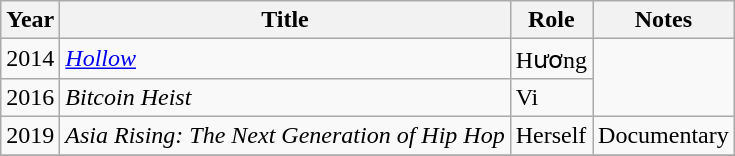<table class="wikitable sortable plainrowheaders">
<tr>
<th>Year</th>
<th>Title</th>
<th>Role</th>
<th>Notes</th>
</tr>
<tr>
<td>2014</td>
<td><em><a href='#'>Hollow</a></em></td>
<td>Hương</td>
<td rowspan="2"></td>
</tr>
<tr>
<td>2016</td>
<td><em>Bitcoin Heist</em></td>
<td>Vi</td>
</tr>
<tr>
<td>2019</td>
<td><em>Asia Rising: The Next Generation of Hip Hop</em></td>
<td>Herself</td>
<td>Documentary</td>
</tr>
<tr>
</tr>
</table>
